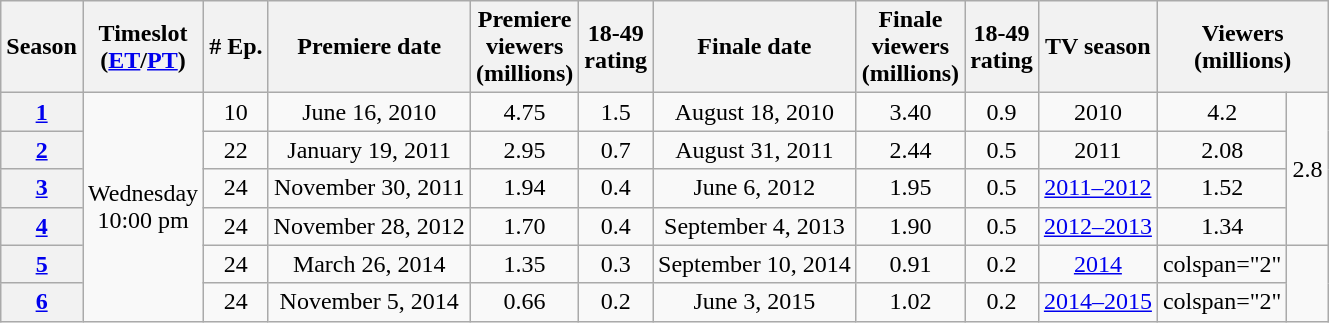<table class="wikitable" style="text-align:center;">
<tr>
<th>Season</th>
<th>Timeslot<br>(<a href='#'>ET</a>/<a href='#'>PT</a>)</th>
<th># Ep.</th>
<th>Premiere date</th>
<th>Premiere<br>viewers<br>(millions)</th>
<th>18-49<br>rating</th>
<th>Finale date</th>
<th>Finale<br>viewers<br>(millions)</th>
<th>18-49<br>rating</th>
<th>TV season</th>
<th colspan="2">Viewers<br>(millions)</th>
</tr>
<tr>
<th><strong><a href='#'>1</a></strong></th>
<td rowspan="6">Wednesday<br>10:00 pm</td>
<td>10</td>
<td>June 16, 2010</td>
<td>4.75</td>
<td>1.5</td>
<td>August 18, 2010</td>
<td>3.40</td>
<td>0.9</td>
<td>2010</td>
<td>4.2</td>
<td rowspan="4">2.8</td>
</tr>
<tr>
<th><strong><a href='#'>2</a></strong></th>
<td>22</td>
<td>January 19, 2011</td>
<td>2.95</td>
<td>0.7</td>
<td>August 31, 2011</td>
<td>2.44</td>
<td>0.5</td>
<td>2011</td>
<td>2.08</td>
</tr>
<tr>
<th><strong><a href='#'>3</a></strong></th>
<td>24</td>
<td>November 30, 2011</td>
<td>1.94</td>
<td>0.4</td>
<td>June 6, 2012</td>
<td>1.95</td>
<td>0.5</td>
<td><a href='#'>2011–2012</a></td>
<td>1.52</td>
</tr>
<tr>
<th><strong><a href='#'>4</a></strong></th>
<td>24</td>
<td>November 28, 2012</td>
<td>1.70</td>
<td>0.4</td>
<td>September 4, 2013</td>
<td>1.90</td>
<td>0.5</td>
<td><a href='#'>2012–2013</a></td>
<td>1.34</td>
</tr>
<tr>
<th><strong><a href='#'>5</a></strong></th>
<td>24</td>
<td>March 26, 2014</td>
<td>1.35</td>
<td>0.3</td>
<td>September 10, 2014</td>
<td>0.91</td>
<td>0.2</td>
<td><a href='#'>2014</a></td>
<td>colspan="2" </td>
</tr>
<tr>
<th><strong><a href='#'>6</a></strong></th>
<td>24</td>
<td>November 5, 2014</td>
<td>0.66</td>
<td>0.2</td>
<td>June 3, 2015</td>
<td>1.02</td>
<td>0.2</td>
<td><a href='#'>2014–2015</a></td>
<td>colspan="2" </td>
</tr>
</table>
